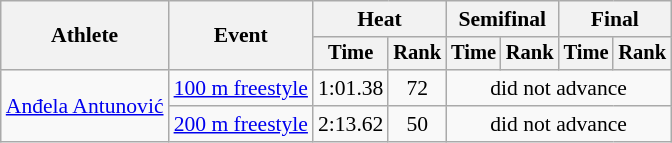<table class="wikitable" style="text-align:center; font-size:90%">
<tr>
<th rowspan="2">Athlete</th>
<th rowspan="2">Event</th>
<th colspan="2">Heat</th>
<th colspan="2">Semifinal</th>
<th colspan="2">Final</th>
</tr>
<tr style="font-size:95%">
<th>Time</th>
<th>Rank</th>
<th>Time</th>
<th>Rank</th>
<th>Time</th>
<th>Rank</th>
</tr>
<tr>
<td align=left rowspan=2><a href='#'>Anđela Antunović</a></td>
<td align=left><a href='#'>100 m freestyle</a></td>
<td>1:01.38</td>
<td>72</td>
<td colspan=4>did not advance</td>
</tr>
<tr>
<td align=left><a href='#'>200 m freestyle</a></td>
<td>2:13.62</td>
<td>50</td>
<td colspan=4>did not advance</td>
</tr>
</table>
